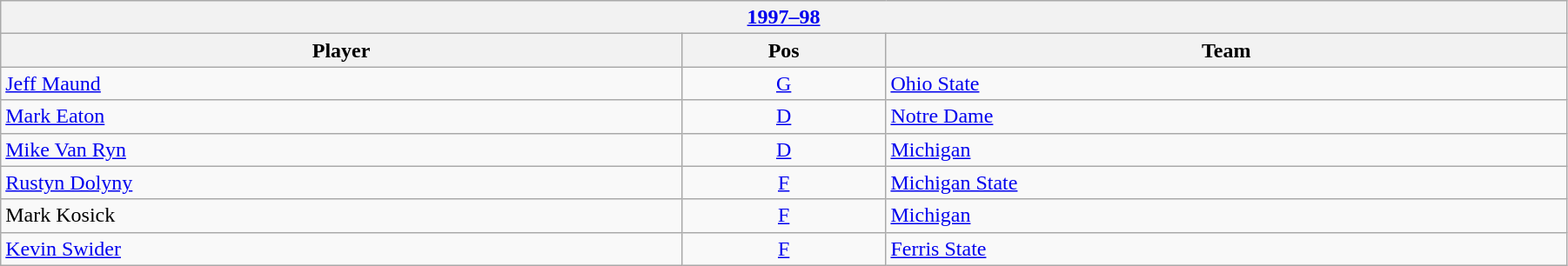<table class="wikitable" width=95%>
<tr>
<th colspan=3><a href='#'>1997–98</a></th>
</tr>
<tr>
<th>Player</th>
<th>Pos</th>
<th>Team</th>
</tr>
<tr>
<td><a href='#'>Jeff Maund</a></td>
<td style="text-align:center;"><a href='#'>G</a></td>
<td><a href='#'>Ohio State</a></td>
</tr>
<tr>
<td><a href='#'>Mark Eaton</a></td>
<td style="text-align:center;"><a href='#'>D</a></td>
<td><a href='#'>Notre Dame</a></td>
</tr>
<tr>
<td><a href='#'>Mike Van Ryn</a></td>
<td style="text-align:center;"><a href='#'>D</a></td>
<td><a href='#'>Michigan</a></td>
</tr>
<tr>
<td><a href='#'>Rustyn Dolyny</a></td>
<td style="text-align:center;"><a href='#'>F</a></td>
<td><a href='#'>Michigan State</a></td>
</tr>
<tr>
<td>Mark Kosick</td>
<td style="text-align:center;"><a href='#'>F</a></td>
<td><a href='#'>Michigan</a></td>
</tr>
<tr>
<td><a href='#'>Kevin Swider</a></td>
<td style="text-align:center;"><a href='#'>F</a></td>
<td><a href='#'>Ferris State</a></td>
</tr>
</table>
